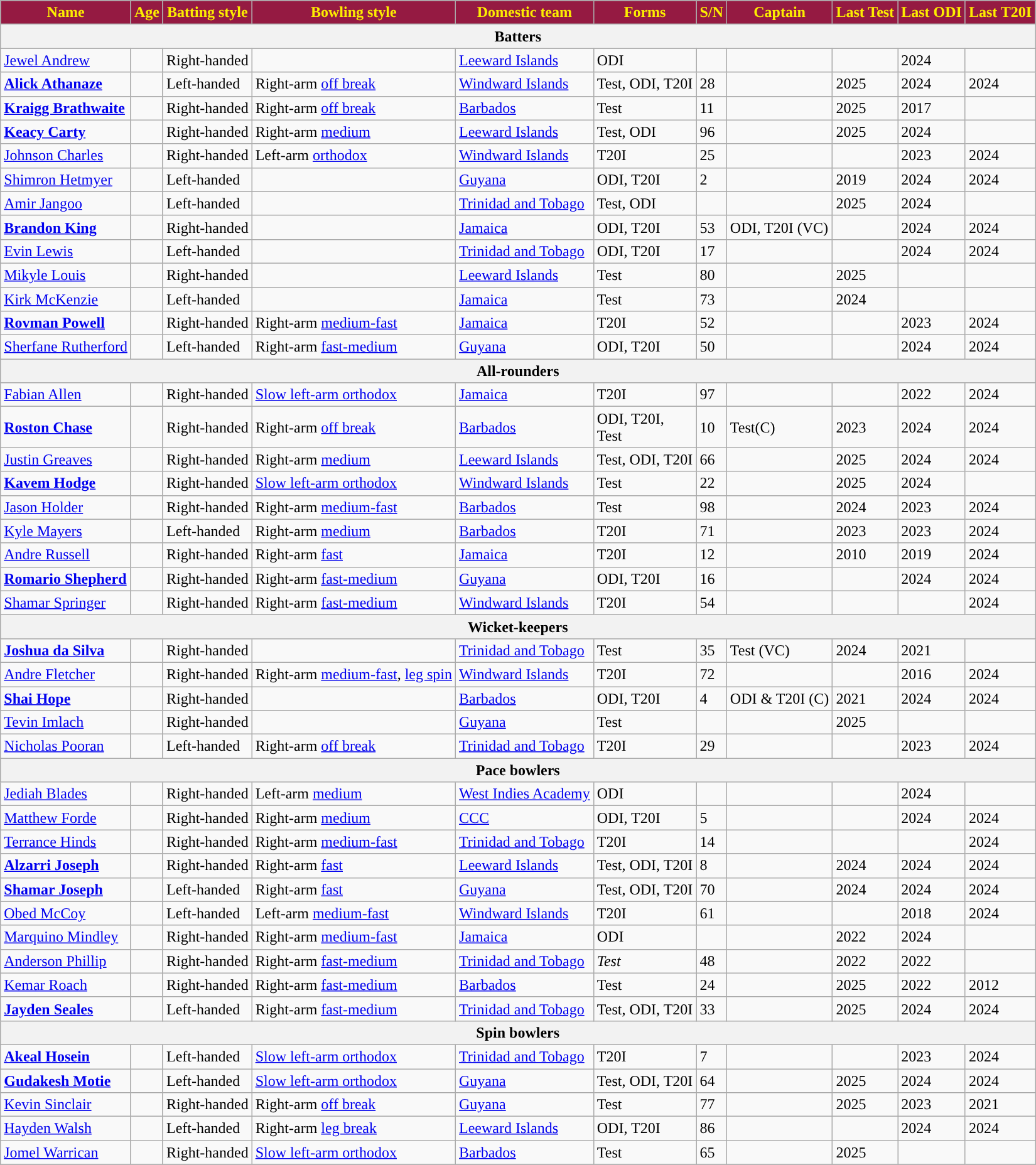<table class="wikitable">
<tr>
<th style="text-align:center; background:#951A42; color:#FCED00;">Name</th>
<th style="text-align:center; background:#951A42; color:#FCED00;">Age</th>
<th style="text-align:center; background:#951A42; color:#FCED00;">Batting style</th>
<th style="text-align:center; background:#951A42; color:#FCED00;">Bowling style</th>
<th style="text-align:center; background:#951A42; color:#FCED00;">Domestic team</th>
<th style="text-align:center; background:#951A42; color:#FCED00;">Forms</th>
<th style="text-align:center; background:#951A42; color:#FCED00;">S/N</th>
<th style="text-align:center; background:#951A42; color:#FCED00;">Captain</th>
<th style="text-align:center; background:#951A42; color:#FCED00;">Last Test</th>
<th style="text-align:center; background:#951A42; color:#FCED00;">Last ODI</th>
<th style="text-align:center; background:#951A42; color:#FCED00;">Last T20I</th>
</tr>
<tr>
<th colspan="11">Batters</th>
</tr>
<tr>
<td><a href='#'>Jewel Andrew</a></td>
<td></td>
<td>Right-handed</td>
<td></td>
<td><a href='#'>Leeward Islands</a></td>
<td>ODI</td>
<td></td>
<td></td>
<td></td>
<td> 2024</td>
<td></td>
</tr>
<tr>
<td><strong><a href='#'>Alick Athanaze</a></strong></td>
<td></td>
<td>Left-handed</td>
<td>Right-arm <a href='#'>off break</a></td>
<td><a href='#'>Windward Islands</a></td>
<td>Test, ODI, T20I</td>
<td>28</td>
<td></td>
<td> 2025</td>
<td> 2024</td>
<td> 2024</td>
</tr>
<tr>
<td><strong><a href='#'>Kraigg Brathwaite</a></strong></td>
<td></td>
<td>Right-handed</td>
<td>Right-arm <a href='#'>off break</a></td>
<td><a href='#'>Barbados</a></td>
<td>Test</td>
<td>11</td>
<td></td>
<td> 2025</td>
<td> 2017</td>
<td></td>
</tr>
<tr>
<td><strong><a href='#'>Keacy Carty</a></strong></td>
<td></td>
<td>Right-handed</td>
<td>Right-arm <a href='#'>medium</a></td>
<td><a href='#'>Leeward Islands</a></td>
<td>Test, ODI</td>
<td>96</td>
<td></td>
<td> 2025</td>
<td> 2024</td>
<td></td>
</tr>
<tr>
<td><a href='#'>Johnson Charles</a></td>
<td></td>
<td>Right-handed</td>
<td>Left-arm <a href='#'>orthodox</a></td>
<td><a href='#'>Windward Islands</a></td>
<td>T20I</td>
<td>25</td>
<td></td>
<td></td>
<td> 2023</td>
<td> 2024</td>
</tr>
<tr>
<td><a href='#'>Shimron Hetmyer</a></td>
<td></td>
<td>Left-handed</td>
<td></td>
<td><a href='#'>Guyana</a></td>
<td>ODI, T20I</td>
<td>2</td>
<td></td>
<td> 2019</td>
<td> 2024</td>
<td> 2024</td>
</tr>
<tr>
<td><a href='#'>Amir Jangoo</a></td>
<td></td>
<td>Left-handed</td>
<td></td>
<td><a href='#'>Trinidad and Tobago</a></td>
<td>Test, ODI</td>
<td></td>
<td></td>
<td> 2025</td>
<td> 2024</td>
<td></td>
</tr>
<tr>
<td><strong><a href='#'>Brandon King</a></strong></td>
<td></td>
<td>Right-handed</td>
<td></td>
<td><a href='#'>Jamaica</a></td>
<td>ODI, T20I</td>
<td>53</td>
<td>ODI, T20I (VC)</td>
<td></td>
<td> 2024</td>
<td> 2024</td>
</tr>
<tr>
<td><a href='#'>Evin Lewis</a></td>
<td></td>
<td>Left-handed</td>
<td></td>
<td><a href='#'>Trinidad and Tobago</a></td>
<td>ODI, T20I</td>
<td>17</td>
<td></td>
<td></td>
<td> 2024</td>
<td> 2024</td>
</tr>
<tr>
<td><a href='#'>Mikyle Louis</a></td>
<td></td>
<td>Right-handed</td>
<td></td>
<td><a href='#'>Leeward Islands</a></td>
<td>Test</td>
<td>80</td>
<td></td>
<td> 2025</td>
<td></td>
<td></td>
</tr>
<tr>
<td><a href='#'>Kirk McKenzie</a></td>
<td></td>
<td>Left-handed</td>
<td></td>
<td><a href='#'>Jamaica</a></td>
<td>Test</td>
<td>73</td>
<td></td>
<td> 2024</td>
<td></td>
<td></td>
</tr>
<tr>
<td><strong><a href='#'>Rovman Powell</a></strong></td>
<td></td>
<td>Right-handed</td>
<td>Right-arm <a href='#'>medium-fast</a></td>
<td><a href='#'>Jamaica</a></td>
<td>T20I</td>
<td>52</td>
<td></td>
<td></td>
<td> 2023</td>
<td> 2024</td>
</tr>
<tr>
<td><a href='#'>Sherfane Rutherford</a></td>
<td></td>
<td>Left-handed</td>
<td>Right-arm <a href='#'>fast-medium</a></td>
<td><a href='#'>Guyana</a></td>
<td>ODI, T20I</td>
<td>50</td>
<td></td>
<td></td>
<td> 2024</td>
<td> 2024</td>
</tr>
<tr>
<th colspan="11"  52>All-rounders</th>
</tr>
<tr>
<td><a href='#'>Fabian Allen</a></td>
<td></td>
<td>Right-handed</td>
<td><a href='#'>Slow left-arm orthodox</a></td>
<td><a href='#'>Jamaica</a></td>
<td>T20I</td>
<td>97</td>
<td></td>
<td></td>
<td> 2022</td>
<td> 2024</td>
</tr>
<tr>
<td><strong><a href='#'>Roston Chase</a></strong></td>
<td></td>
<td>Right-handed</td>
<td>Right-arm <a href='#'>off break</a></td>
<td><a href='#'>Barbados</a></td>
<td>ODI, T20I,<br>Test</td>
<td>10</td>
<td>Test(C)</td>
<td> 2023</td>
<td> 2024</td>
<td> 2024</td>
</tr>
<tr>
<td><a href='#'>Justin Greaves</a></td>
<td></td>
<td>Right-handed</td>
<td>Right-arm <a href='#'>medium</a></td>
<td><a href='#'>Leeward Islands</a></td>
<td>Test, ODI, T20I</td>
<td>66</td>
<td></td>
<td> 2025</td>
<td> 2024</td>
<td> 2024</td>
</tr>
<tr>
<td><strong><a href='#'>Kavem Hodge</a></strong></td>
<td></td>
<td>Right-handed</td>
<td><a href='#'>Slow left-arm orthodox</a></td>
<td><a href='#'>Windward Islands</a></td>
<td>Test</td>
<td>22</td>
<td></td>
<td> 2025</td>
<td> 2024</td>
<td></td>
</tr>
<tr>
<td><a href='#'>Jason Holder</a></td>
<td></td>
<td>Right-handed</td>
<td>Right-arm <a href='#'>medium-fast</a></td>
<td><a href='#'>Barbados</a></td>
<td>Test</td>
<td>98</td>
<td></td>
<td> 2024</td>
<td> 2023</td>
<td> 2024</td>
</tr>
<tr>
<td><a href='#'>Kyle Mayers</a></td>
<td></td>
<td>Left-handed</td>
<td>Right-arm <a href='#'>medium</a></td>
<td><a href='#'>Barbados</a></td>
<td>T20I</td>
<td>71</td>
<td></td>
<td> 2023</td>
<td> 2023</td>
<td> 2024</td>
</tr>
<tr>
<td><a href='#'>Andre Russell</a></td>
<td></td>
<td>Right-handed</td>
<td>Right-arm <a href='#'>fast</a></td>
<td><a href='#'>Jamaica</a></td>
<td>T20I</td>
<td>12</td>
<td></td>
<td> 2010</td>
<td> 2019</td>
<td> 2024</td>
</tr>
<tr>
<td><strong><a href='#'>Romario Shepherd</a></strong></td>
<td></td>
<td>Right-handed</td>
<td>Right-arm <a href='#'>fast-medium</a></td>
<td><a href='#'>Guyana</a></td>
<td>ODI, T20I</td>
<td>16</td>
<td></td>
<td></td>
<td> 2024</td>
<td> 2024</td>
</tr>
<tr>
<td><a href='#'>Shamar Springer</a></td>
<td></td>
<td>Right-handed</td>
<td>Right-arm <a href='#'>fast-medium</a></td>
<td><a href='#'>Windward Islands</a></td>
<td>T20I</td>
<td>54</td>
<td></td>
<td></td>
<td></td>
<td> 2024</td>
</tr>
<tr>
<th colspan="11">Wicket-keepers</th>
</tr>
<tr>
<td><strong><a href='#'>Joshua da Silva</a></strong></td>
<td></td>
<td>Right-handed</td>
<td></td>
<td><a href='#'>Trinidad and Tobago</a></td>
<td>Test</td>
<td>35</td>
<td>Test (VC)</td>
<td> 2024</td>
<td> 2021</td>
<td></td>
</tr>
<tr>
<td><a href='#'>Andre Fletcher</a></td>
<td></td>
<td>Right-handed</td>
<td>Right-arm <a href='#'>medium-fast</a>, <a href='#'>leg spin</a></td>
<td><a href='#'>Windward Islands</a></td>
<td>T20I</td>
<td>72</td>
<td></td>
<td></td>
<td> 2016</td>
<td> 2024</td>
</tr>
<tr>
<td><strong><a href='#'>Shai Hope</a></strong></td>
<td></td>
<td>Right-handed</td>
<td></td>
<td><a href='#'>Barbados</a></td>
<td>ODI, T20I</td>
<td>4</td>
<td>ODI & T20I (C)</td>
<td> 2021</td>
<td> 2024</td>
<td> 2024</td>
</tr>
<tr>
<td><a href='#'>Tevin Imlach</a></td>
<td></td>
<td>Right-handed</td>
<td></td>
<td><a href='#'>Guyana</a></td>
<td>Test</td>
<td></td>
<td></td>
<td> 2025</td>
<td></td>
<td></td>
</tr>
<tr>
<td><a href='#'>Nicholas Pooran</a></td>
<td></td>
<td>Left-handed</td>
<td>Right-arm <a href='#'>off break</a></td>
<td><a href='#'>Trinidad and Tobago</a></td>
<td>T20I</td>
<td>29</td>
<td></td>
<td></td>
<td> 2023</td>
<td> 2024</td>
</tr>
<tr>
<th colspan="11">Pace bowlers</th>
</tr>
<tr>
<td><a href='#'>Jediah Blades</a></td>
<td></td>
<td>Right-handed</td>
<td>Left-arm <a href='#'>medium</a></td>
<td><a href='#'>West Indies Academy</a></td>
<td>ODI</td>
<td></td>
<td></td>
<td></td>
<td> 2024</td>
<td></td>
</tr>
<tr>
<td><a href='#'>Matthew Forde</a></td>
<td></td>
<td>Right-handed</td>
<td>Right-arm <a href='#'>medium</a></td>
<td><a href='#'>CCC</a></td>
<td>ODI, T20I</td>
<td>5</td>
<td></td>
<td></td>
<td> 2024</td>
<td> 2024</td>
</tr>
<tr>
<td><a href='#'>Terrance Hinds</a></td>
<td></td>
<td>Right-handed</td>
<td>Right-arm <a href='#'>medium-fast</a></td>
<td><a href='#'>Trinidad and Tobago</a></td>
<td>T20I</td>
<td>14</td>
<td></td>
<td></td>
<td></td>
<td> 2024</td>
</tr>
<tr>
<td><strong><a href='#'>Alzarri Joseph</a></strong></td>
<td></td>
<td>Right-handed</td>
<td>Right-arm <a href='#'>fast</a></td>
<td><a href='#'>Leeward Islands</a></td>
<td>Test, ODI, T20I</td>
<td>8</td>
<td></td>
<td> 2024</td>
<td> 2024</td>
<td> 2024</td>
</tr>
<tr>
<td><strong><a href='#'>Shamar Joseph</a></strong></td>
<td></td>
<td>Left-handed</td>
<td>Right-arm <a href='#'>fast</a></td>
<td><a href='#'>Guyana</a></td>
<td>Test, ODI, T20I</td>
<td>70</td>
<td></td>
<td> 2024</td>
<td> 2024</td>
<td> 2024</td>
</tr>
<tr>
<td><a href='#'>Obed McCoy</a></td>
<td></td>
<td>Left-handed</td>
<td>Left-arm <a href='#'>medium-fast</a></td>
<td><a href='#'>Windward Islands</a></td>
<td>T20I</td>
<td>61</td>
<td></td>
<td></td>
<td> 2018</td>
<td> 2024</td>
</tr>
<tr>
<td><a href='#'>Marquino Mindley</a></td>
<td></td>
<td>Right-handed</td>
<td>Right-arm <a href='#'>medium-fast</a></td>
<td><a href='#'>Jamaica</a></td>
<td>ODI</td>
<td></td>
<td></td>
<td> 2022</td>
<td> 2024</td>
<td></td>
</tr>
<tr>
<td><a href='#'>Anderson Phillip</a></td>
<td></td>
<td>Right-handed</td>
<td>Right-arm <a href='#'>fast-medium</a></td>
<td><a href='#'>Trinidad and Tobago</a></td>
<td><em>Test</em></td>
<td>48</td>
<td></td>
<td> 2022</td>
<td> 2022</td>
<td></td>
</tr>
<tr>
<td><a href='#'>Kemar Roach</a></td>
<td></td>
<td>Right-handed</td>
<td>Right-arm <a href='#'>fast-medium</a></td>
<td><a href='#'>Barbados</a></td>
<td>Test</td>
<td>24</td>
<td></td>
<td> 2025</td>
<td> 2022</td>
<td> 2012</td>
</tr>
<tr>
<td><strong><a href='#'>Jayden Seales</a></strong></td>
<td></td>
<td>Left-handed</td>
<td>Right-arm <a href='#'>fast-medium</a></td>
<td><a href='#'>Trinidad and Tobago</a></td>
<td>Test, ODI, T20I</td>
<td>33</td>
<td></td>
<td> 2025</td>
<td> 2024</td>
<td> 2024</td>
</tr>
<tr>
<th colspan="11">Spin bowlers</th>
</tr>
<tr>
<td><strong><a href='#'>Akeal Hosein</a></strong></td>
<td></td>
<td>Left-handed</td>
<td><a href='#'>Slow left-arm orthodox</a></td>
<td><a href='#'>Trinidad and Tobago</a></td>
<td>T20I</td>
<td>7</td>
<td></td>
<td></td>
<td> 2023</td>
<td> 2024</td>
</tr>
<tr>
<td><strong><a href='#'>Gudakesh Motie</a></strong></td>
<td></td>
<td>Left-handed</td>
<td><a href='#'>Slow left-arm orthodox</a></td>
<td><a href='#'>Guyana</a></td>
<td>Test, ODI, T20I</td>
<td>64</td>
<td></td>
<td> 2025</td>
<td> 2024</td>
<td> 2024</td>
</tr>
<tr>
<td><a href='#'>Kevin Sinclair</a></td>
<td></td>
<td>Right-handed</td>
<td>Right-arm <a href='#'>off break</a></td>
<td><a href='#'>Guyana</a></td>
<td>Test</td>
<td>77</td>
<td></td>
<td> 2025</td>
<td> 2023</td>
<td> 2021</td>
</tr>
<tr>
<td><a href='#'>Hayden Walsh</a></td>
<td></td>
<td>Left-handed</td>
<td>Right-arm <a href='#'>leg break</a></td>
<td><a href='#'>Leeward Islands</a></td>
<td>ODI, T20I</td>
<td>86</td>
<td></td>
<td></td>
<td> 2024</td>
<td> 2024</td>
</tr>
<tr>
<td><a href='#'>Jomel Warrican</a></td>
<td></td>
<td>Right-handed</td>
<td><a href='#'>Slow left-arm orthodox</a></td>
<td><a href='#'>Barbados</a></td>
<td>Test</td>
<td>65</td>
<td></td>
<td> 2025</td>
<td></td>
<td></td>
</tr>
<tr>
</tr>
</table>
